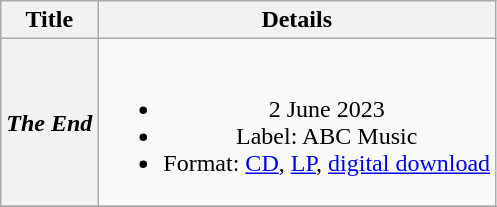<table class="wikitable plainrowheaders" style="text-align:center;" border="1">
<tr>
<th>Title</th>
<th>Details</th>
</tr>
<tr>
<th scope="row"><em>The End</em></th>
<td><br><ul><li>2 June 2023</li><li>Label: ABC Music</li><li>Format: <a href='#'>CD</a>, <a href='#'>LP</a>, <a href='#'>digital download</a></li></ul></td>
</tr>
<tr>
</tr>
</table>
